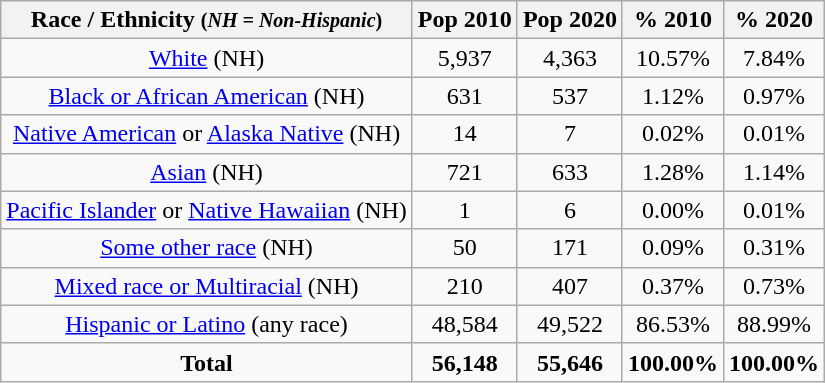<table class="wikitable" style="text-align:center;">
<tr>
<th>Race / Ethnicity <small>(<em>NH = Non-Hispanic</em>)</small></th>
<th>Pop 2010</th>
<th>Pop 2020</th>
<th>% 2010</th>
<th>% 2020</th>
</tr>
<tr>
<td><a href='#'>White</a> (NH)</td>
<td>5,937</td>
<td>4,363</td>
<td>10.57%</td>
<td>7.84%</td>
</tr>
<tr>
<td><a href='#'>Black or African American</a> (NH)</td>
<td>631</td>
<td>537</td>
<td>1.12%</td>
<td>0.97%</td>
</tr>
<tr>
<td><a href='#'>Native American</a> or <a href='#'>Alaska Native</a> (NH)</td>
<td>14</td>
<td>7</td>
<td>0.02%</td>
<td>0.01%</td>
</tr>
<tr>
<td><a href='#'>Asian</a> (NH)</td>
<td>721</td>
<td>633</td>
<td>1.28%</td>
<td>1.14%</td>
</tr>
<tr>
<td><a href='#'>Pacific Islander</a> or <a href='#'>Native Hawaiian</a> (NH)</td>
<td>1</td>
<td>6</td>
<td>0.00%</td>
<td>0.01%</td>
</tr>
<tr>
<td><a href='#'>Some other race</a> (NH)</td>
<td>50</td>
<td>171</td>
<td>0.09%</td>
<td>0.31%</td>
</tr>
<tr>
<td><a href='#'>Mixed race or Multiracial</a> (NH)</td>
<td>210</td>
<td>407</td>
<td>0.37%</td>
<td>0.73%</td>
</tr>
<tr>
<td><a href='#'>Hispanic or Latino</a> (any race)</td>
<td>48,584</td>
<td>49,522</td>
<td>86.53%</td>
<td>88.99%</td>
</tr>
<tr>
<td><strong>Total</strong></td>
<td><strong>56,148</strong></td>
<td><strong>55,646</strong></td>
<td><strong>100.00%</strong></td>
<td><strong>100.00%</strong></td>
</tr>
</table>
